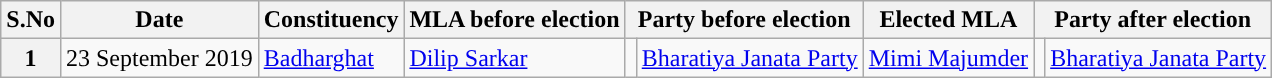<table class="wikitable sortable">
<tr>
<th>S.No</th>
<th>Date</th>
<th>Constituency</th>
<th>MLA before election</th>
<th colspan="2">Party before election</th>
<th>Elected MLA</th>
<th colspan="2">Party after election</th>
</tr>
<tr>
<th>1</th>
<td>23 September 2019</td>
<td><a href='#'>Badharghat</a></td>
<td><a href='#'>Dilip Sarkar</a></td>
<td></td>
<td><a href='#'>Bharatiya Janata Party</a></td>
<td><a href='#'>Mimi Majumder</a></td>
<td></td>
<td><a href='#'>Bharatiya Janata Party</a></td>
</tr>
</table>
